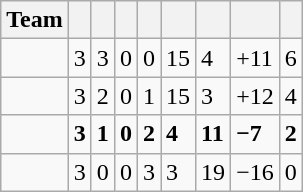<table class="wikitable">
<tr>
<th>Team</th>
<th></th>
<th></th>
<th></th>
<th></th>
<th></th>
<th></th>
<th></th>
<th></th>
</tr>
<tr>
<td></td>
<td>3</td>
<td>3</td>
<td>0</td>
<td>0</td>
<td>15</td>
<td>4</td>
<td>+11</td>
<td>6</td>
</tr>
<tr>
<td></td>
<td>3</td>
<td>2</td>
<td>0</td>
<td>1</td>
<td>15</td>
<td>3</td>
<td>+12</td>
<td>4</td>
</tr>
<tr>
<td><strong></strong></td>
<td><strong>3</strong></td>
<td><strong>1</strong></td>
<td><strong>0</strong></td>
<td><strong>2</strong></td>
<td><strong>4</strong></td>
<td><strong>11</strong></td>
<td><strong>−7</strong></td>
<td><strong>2</strong></td>
</tr>
<tr>
<td></td>
<td>3</td>
<td>0</td>
<td>0</td>
<td>3</td>
<td>3</td>
<td>19</td>
<td>−16</td>
<td>0</td>
</tr>
</table>
